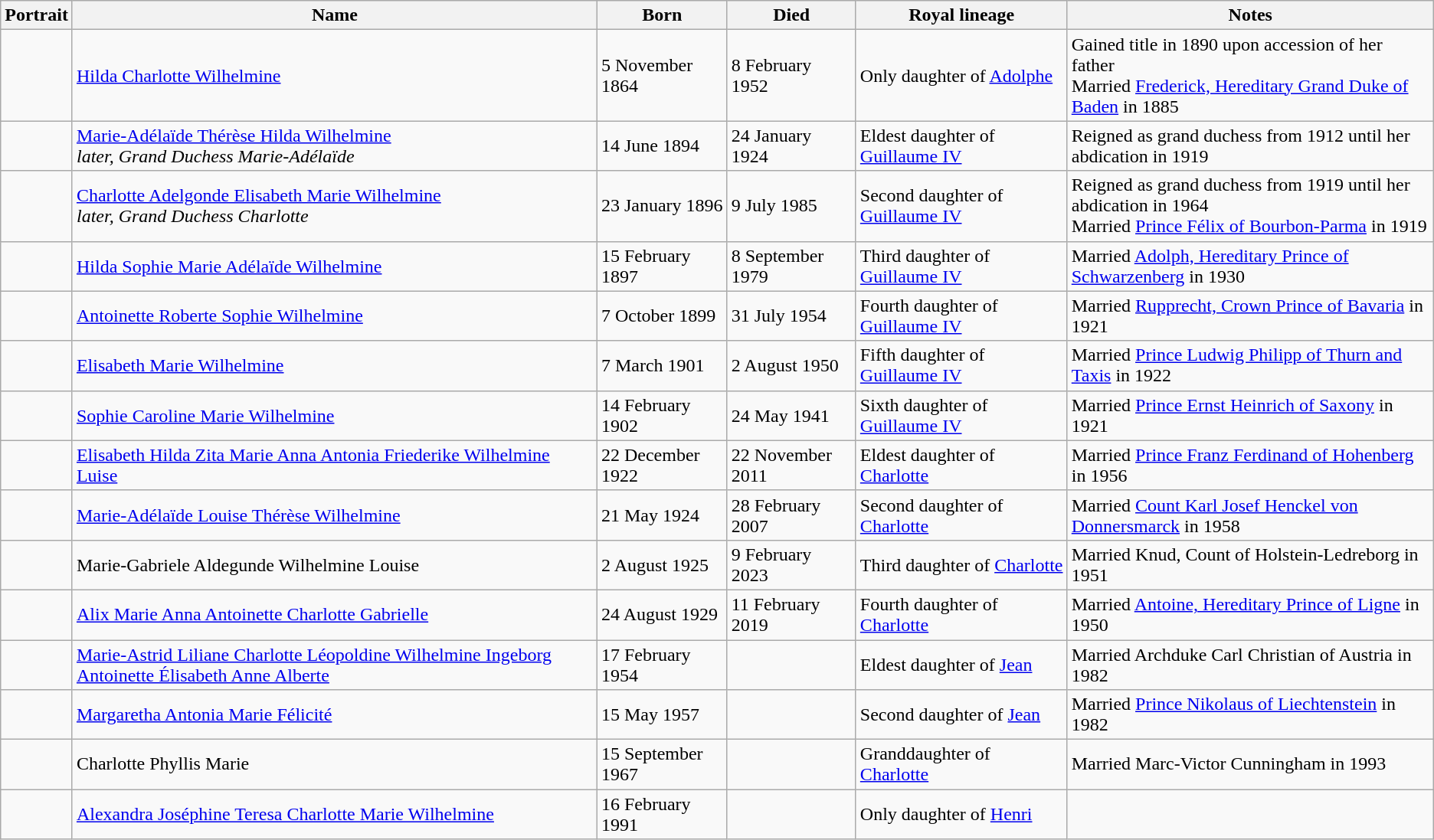<table class="wikitable">
<tr>
<th>Portrait</th>
<th>Name</th>
<th>Born</th>
<th>Died</th>
<th>Royal lineage</th>
<th>Notes</th>
</tr>
<tr>
<td></td>
<td><a href='#'>Hilda Charlotte Wilhelmine</a></td>
<td>5 November 1864<br></td>
<td>8 February 1952</td>
<td>Only daughter of <a href='#'>Adolphe</a></td>
<td>Gained title in 1890 upon accession of her father<br>Married <a href='#'>Frederick, Hereditary Grand Duke of Baden</a> in 1885</td>
</tr>
<tr>
<td></td>
<td><a href='#'>Marie-Adélaïde Thérèse Hilda Wilhelmine</a><br><em>later, Grand Duchess Marie-Adélaïde</em></td>
<td>14 June 1894</td>
<td>24 January 1924</td>
<td>Eldest daughter of <a href='#'>Guillaume IV</a></td>
<td>Reigned as grand duchess from 1912 until her abdication in 1919</td>
</tr>
<tr>
<td></td>
<td><a href='#'>Charlotte Adelgonde Elisabeth Marie Wilhelmine</a><br><em>later, Grand Duchess Charlotte</em></td>
<td>23 January 1896</td>
<td>9 July 1985</td>
<td>Second daughter of <a href='#'>Guillaume IV</a></td>
<td>Reigned as grand duchess from 1919 until her abdication in 1964<br>Married <a href='#'>Prince Félix of Bourbon-Parma</a> in 1919</td>
</tr>
<tr>
<td></td>
<td><a href='#'>Hilda Sophie Marie Adélaïde Wilhelmine</a></td>
<td>15 February 1897</td>
<td>8 September 1979</td>
<td>Third daughter of <a href='#'>Guillaume IV</a></td>
<td>Married <a href='#'>Adolph, Hereditary Prince of Schwarzenberg</a> in 1930</td>
</tr>
<tr>
<td></td>
<td><a href='#'>Antoinette Roberte Sophie Wilhelmine</a></td>
<td>7 October 1899</td>
<td>31 July 1954</td>
<td>Fourth daughter of <a href='#'>Guillaume IV</a></td>
<td>Married <a href='#'>Rupprecht, Crown Prince of Bavaria</a> in 1921</td>
</tr>
<tr>
<td></td>
<td><a href='#'>Elisabeth Marie Wilhelmine</a></td>
<td>7 March 1901</td>
<td>2 August 1950</td>
<td>Fifth daughter of <a href='#'>Guillaume IV</a></td>
<td>Married <a href='#'>Prince Ludwig Philipp of Thurn and Taxis</a> in 1922</td>
</tr>
<tr>
<td></td>
<td><a href='#'>Sophie Caroline Marie Wilhelmine</a></td>
<td>14 February 1902</td>
<td>24 May 1941</td>
<td>Sixth daughter of <a href='#'>Guillaume IV</a></td>
<td>Married <a href='#'>Prince Ernst Heinrich of Saxony</a> in 1921</td>
</tr>
<tr>
<td></td>
<td><a href='#'>Elisabeth Hilda Zita Marie Anna Antonia Friederike Wilhelmine Luise</a></td>
<td>22 December 1922</td>
<td>22 November 2011</td>
<td>Eldest daughter of <a href='#'>Charlotte</a></td>
<td>Married <a href='#'>Prince Franz Ferdinand of Hohenberg</a> in 1956</td>
</tr>
<tr>
<td></td>
<td><a href='#'>Marie-Adélaïde Louise Thérèse Wilhelmine</a></td>
<td>21 May 1924</td>
<td>28 February 2007</td>
<td>Second daughter of <a href='#'>Charlotte</a></td>
<td>Married <a href='#'>Count Karl Josef Henckel von Donnersmarck</a> in 1958</td>
</tr>
<tr>
<td></td>
<td>Marie-Gabriele Aldegunde Wilhelmine Louise</td>
<td>2 August 1925</td>
<td>9 February 2023</td>
<td>Third daughter of <a href='#'>Charlotte</a></td>
<td>Married Knud, Count of Holstein-Ledreborg in 1951</td>
</tr>
<tr>
<td></td>
<td><a href='#'>Alix Marie Anna Antoinette Charlotte Gabrielle</a></td>
<td>24 August 1929</td>
<td>11 February 2019</td>
<td>Fourth daughter of <a href='#'>Charlotte</a></td>
<td>Married <a href='#'>Antoine, Hereditary Prince of Ligne</a> in 1950</td>
</tr>
<tr>
<td></td>
<td><a href='#'>Marie-Astrid Liliane Charlotte Léopoldine Wilhelmine Ingeborg Antoinette Élisabeth Anne Alberte</a></td>
<td>17 February 1954</td>
<td></td>
<td>Eldest daughter of <a href='#'>Jean</a></td>
<td>Married Archduke Carl Christian of Austria in 1982</td>
</tr>
<tr>
<td></td>
<td><a href='#'>Margaretha Antonia Marie Félicité</a></td>
<td>15 May 1957</td>
<td></td>
<td>Second daughter of <a href='#'>Jean</a></td>
<td>Married <a href='#'>Prince Nikolaus of Liechtenstein</a> in 1982</td>
</tr>
<tr>
<td></td>
<td>Charlotte Phyllis Marie</td>
<td>15 September 1967</td>
<td></td>
<td>Granddaughter of <a href='#'>Charlotte</a></td>
<td>Married Marc-Victor Cunningham in 1993</td>
</tr>
<tr>
<td></td>
<td><a href='#'>Alexandra Joséphine Teresa Charlotte Marie Wilhelmine</a></td>
<td>16 February 1991</td>
<td></td>
<td>Only daughter of <a href='#'>Henri</a></td>
<td></td>
</tr>
</table>
